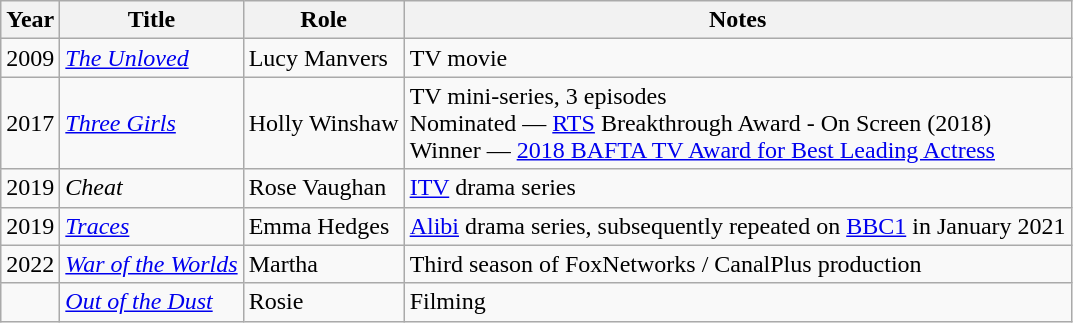<table class="wikitable">
<tr>
<th>Year</th>
<th>Title</th>
<th>Role</th>
<th>Notes</th>
</tr>
<tr>
<td>2009</td>
<td><em><a href='#'>The Unloved</a></em></td>
<td>Lucy Manvers</td>
<td>TV movie</td>
</tr>
<tr>
<td>2017</td>
<td><em><a href='#'>Three Girls</a></em></td>
<td>Holly Winshaw</td>
<td>TV mini-series, 3 episodes<br>Nominated — <a href='#'>RTS</a> Breakthrough Award - On Screen (2018) <br>Winner — <a href='#'>2018 BAFTA TV Award for Best Leading Actress</a></td>
</tr>
<tr>
<td>2019</td>
<td><em>Cheat</em></td>
<td>Rose Vaughan</td>
<td><a href='#'>ITV</a> drama series</td>
</tr>
<tr>
<td>2019</td>
<td><em><a href='#'>Traces</a></em></td>
<td>Emma Hedges</td>
<td><a href='#'>Alibi</a> drama series, subsequently repeated on <a href='#'>BBC1</a> in January 2021</td>
</tr>
<tr>
<td>2022</td>
<td><em><a href='#'>War of the Worlds</a></em></td>
<td>Martha</td>
<td>Third season of FoxNetworks / CanalPlus production</td>
</tr>
<tr>
<td></td>
<td><em><a href='#'> Out of the Dust</a></em></td>
<td>Rosie</td>
<td>Filming</td>
</tr>
</table>
